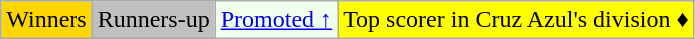<table class="wikitable">
<tr>
<td bgcolor=Gold>Winners</td>
<td bgcolor=Silver>Runners-up</td>
<td bgcolor=Honeydew><a href='#'>Promoted ↑</a></td>
<td bgcolor=Yellow>Top scorer in Cruz Azul's division ♦</td>
</tr>
</table>
